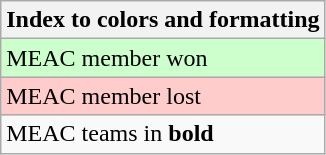<table class="wikitable">
<tr>
<th>Index to colors and formatting</th>
</tr>
<tr bgcolor= #ccffcc>
<td>MEAC member won</td>
</tr>
<tr bgcolor=#ffcccc>
<td>MEAC member lost</td>
</tr>
<tr>
<td>MEAC teams in <strong>bold</strong></td>
</tr>
</table>
